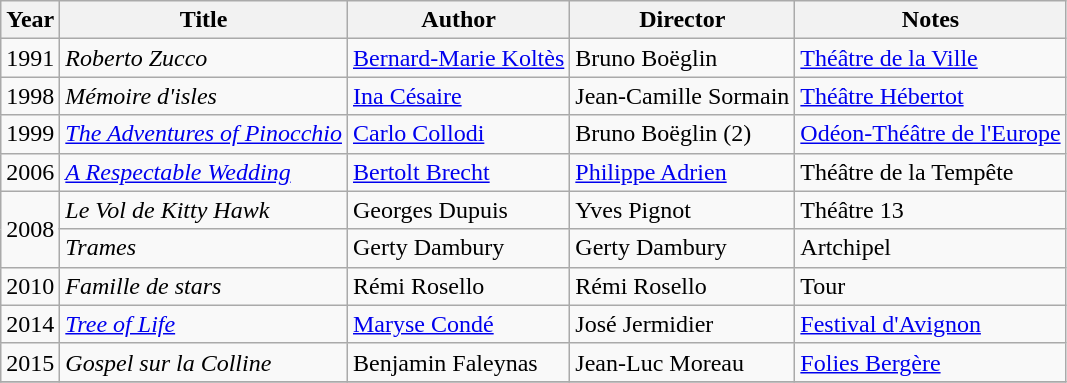<table class="wikitable">
<tr>
<th>Year</th>
<th>Title</th>
<th>Author</th>
<th>Director</th>
<th>Notes</th>
</tr>
<tr>
<td>1991</td>
<td><em>Roberto Zucco</em></td>
<td><a href='#'>Bernard-Marie Koltès</a></td>
<td>Bruno Boëglin</td>
<td><a href='#'>Théâtre de la Ville</a></td>
</tr>
<tr>
<td>1998</td>
<td><em>Mémoire d'isles</em></td>
<td><a href='#'>Ina Césaire</a></td>
<td>Jean-Camille Sormain</td>
<td><a href='#'>Théâtre Hébertot</a></td>
</tr>
<tr>
<td>1999</td>
<td><em><a href='#'>The Adventures of Pinocchio</a></em></td>
<td><a href='#'>Carlo Collodi</a></td>
<td>Bruno Boëglin (2)</td>
<td><a href='#'>Odéon-Théâtre de l'Europe</a></td>
</tr>
<tr>
<td>2006</td>
<td><em><a href='#'>A Respectable Wedding</a></em></td>
<td><a href='#'>Bertolt Brecht</a></td>
<td><a href='#'>Philippe Adrien</a></td>
<td>Théâtre de la Tempête</td>
</tr>
<tr>
<td rowspan=2>2008</td>
<td><em>Le Vol de Kitty Hawk</em></td>
<td>Georges Dupuis</td>
<td>Yves Pignot</td>
<td>Théâtre 13</td>
</tr>
<tr>
<td><em>Trames</em></td>
<td>Gerty Dambury</td>
<td>Gerty Dambury</td>
<td>Artchipel</td>
</tr>
<tr>
<td>2010</td>
<td><em>Famille de stars</em></td>
<td>Rémi Rosello</td>
<td>Rémi Rosello</td>
<td>Tour</td>
</tr>
<tr>
<td>2014</td>
<td><em><a href='#'>Tree of Life</a></em></td>
<td><a href='#'>Maryse Condé</a></td>
<td>José Jermidier</td>
<td><a href='#'>Festival d'Avignon</a></td>
</tr>
<tr>
<td>2015</td>
<td><em>Gospel sur la Colline</em></td>
<td>Benjamin Faleynas</td>
<td>Jean-Luc Moreau</td>
<td><a href='#'>Folies Bergère</a></td>
</tr>
<tr>
</tr>
</table>
